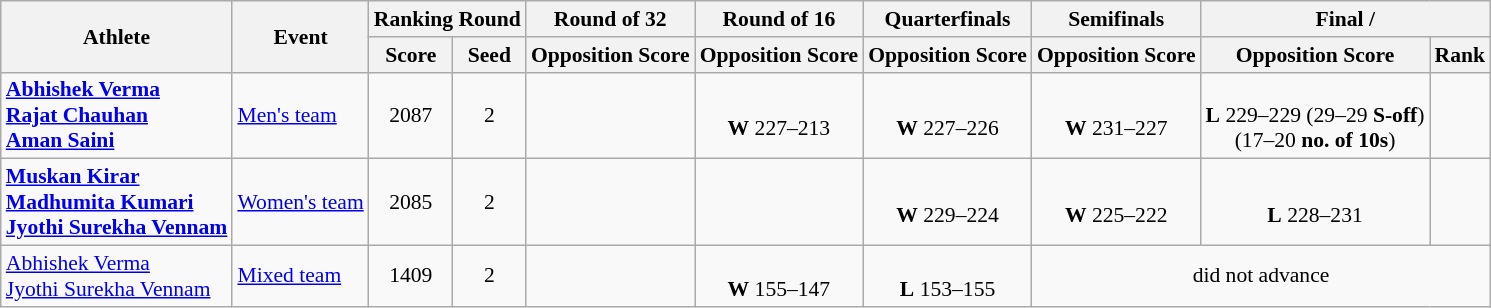<table class=wikitable style="text-align:center; font-size:90%">
<tr>
<th rowspan="2">Athlete</th>
<th rowspan="2">Event</th>
<th colspan="2">Ranking Round</th>
<th>Round of 32</th>
<th>Round of 16</th>
<th>Quarterfinals</th>
<th>Semifinals</th>
<th colspan="2">Final / </th>
</tr>
<tr>
<th>Score</th>
<th>Seed</th>
<th>Opposition Score</th>
<th>Opposition Score</th>
<th>Opposition Score</th>
<th>Opposition Score</th>
<th>Opposition Score</th>
<th>Rank</th>
</tr>
<tr>
<td align=left><strong><a href='#'>Abhishek Verma</a><br><a href='#'>Rajat Chauhan</a><br><a href='#'>Aman Saini</a></strong></td>
<td align=left><a href='#'>Men's team</a></td>
<td>2087</td>
<td>2</td>
<td></td>
<td><br><strong>W</strong> 227–213</td>
<td><br><strong>W</strong> 227–226</td>
<td><br><strong>W</strong> 231–227</td>
<td><br><strong>L</strong> 229–229 (29–29 <strong>S-off</strong>)<br>(17–20 <strong>no. of 10s</strong>)</td>
<td></td>
</tr>
<tr>
<td align=left><strong><a href='#'>Muskan Kirar</a><br><a href='#'>Madhumita Kumari</a><br><a href='#'>Jyothi Surekha Vennam</a></strong></td>
<td align=left><a href='#'>Women's team</a></td>
<td>2085</td>
<td>2</td>
<td></td>
<td></td>
<td><br><strong>W</strong> 229–224</td>
<td><br><strong>W</strong> 225–222</td>
<td><br><strong>L</strong> 228–231</td>
<td></td>
</tr>
<tr>
<td align=left><a href='#'>Abhishek Verma</a><br><a href='#'>Jyothi Surekha Vennam</a></td>
<td align=left><a href='#'>Mixed team</a></td>
<td>1409</td>
<td>2</td>
<td></td>
<td><br><strong>W</strong> 155–147</td>
<td><br><strong>L</strong> 153–155</td>
<td colspan="3">did not advance</td>
</tr>
</table>
